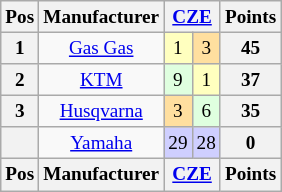<table class="wikitable" style="font-size: 80%; text-align:center">
<tr valign="top">
<th valign="middle">Pos</th>
<th valign="middle">Manufacturer</th>
<th colspan=2><a href='#'>CZE</a><br></th>
<th valign="middle">Points</th>
</tr>
<tr>
<th>1</th>
<td><a href='#'>Gas Gas</a></td>
<td style="background:#ffffbf;">1</td>
<td style="background:#ffdf9f;">3</td>
<th>45</th>
</tr>
<tr>
<th>2</th>
<td><a href='#'>KTM</a></td>
<td style="background:#dfffdf;">9</td>
<td style="background:#ffffbf;">1</td>
<th>37</th>
</tr>
<tr>
<th>3</th>
<td><a href='#'>Husqvarna</a></td>
<td style="background:#ffdf9f;">3</td>
<td style="background:#dfffdf;">6</td>
<th>35</th>
</tr>
<tr>
<th></th>
<td><a href='#'>Yamaha</a></td>
<td style="background:#cfcfff;">29</td>
<td style="background:#cfcfff;">28</td>
<th>0</th>
</tr>
<tr valign="top">
<th valign="middle">Pos</th>
<th valign="middle">Manufacturer</th>
<th colspan=2><a href='#'>CZE</a><br></th>
<th valign="middle">Points</th>
</tr>
</table>
